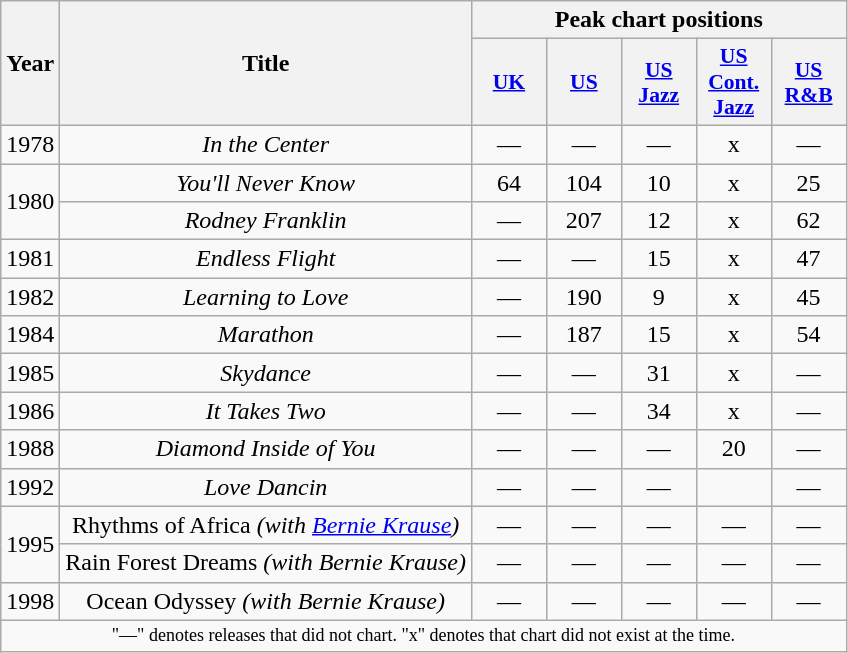<table class="wikitable" style="text-align:center;">
<tr>
<th rowspan="2" scope="col">Year</th>
<th rowspan="2" scope="col">Title</th>
<th colspan="5" scope="col">Peak chart positions</th>
</tr>
<tr>
<th scope="col" style="width:3em;font-size:90%;"><a href='#'>UK</a><br></th>
<th scope="col" style="width:3em;font-size:90%;"><a href='#'>US</a></th>
<th scope="col" style="width:3em;font-size:90%;"><a href='#'>US Jazz</a></th>
<th scope="col" style="width:3em;font-size:90%;"><a href='#'>US Cont. Jazz</a></th>
<th scope="col" style="width:3em;font-size:90%;"><a href='#'>US R&B</a></th>
</tr>
<tr>
<td>1978</td>
<td><em>In the Center</em></td>
<td style="text-align:center;">—</td>
<td>—</td>
<td>—</td>
<td>x</td>
<td>—</td>
</tr>
<tr>
<td rowspan="2">1980</td>
<td><em>You'll Never Know</em></td>
<td style="text-align:center;">64</td>
<td>104</td>
<td>10</td>
<td>x</td>
<td>25</td>
</tr>
<tr>
<td><em>Rodney Franklin</em></td>
<td>—</td>
<td>207</td>
<td>12</td>
<td>x</td>
<td>62</td>
</tr>
<tr>
<td>1981</td>
<td><em>Endless Flight</em></td>
<td>—</td>
<td>—</td>
<td>15</td>
<td>x</td>
<td>47</td>
</tr>
<tr>
<td>1982</td>
<td><em>Learning to Love</em></td>
<td>—</td>
<td>190</td>
<td>9</td>
<td>x</td>
<td>45</td>
</tr>
<tr>
<td>1984</td>
<td><em>Marathon</em></td>
<td>—</td>
<td>187</td>
<td>15</td>
<td>x</td>
<td>54</td>
</tr>
<tr>
<td>1985</td>
<td><em>Skydance</em></td>
<td>—</td>
<td>—</td>
<td>31</td>
<td>x</td>
<td>—</td>
</tr>
<tr>
<td>1986</td>
<td><em>It Takes Two</em></td>
<td>—</td>
<td>—</td>
<td>34</td>
<td>x</td>
<td>—</td>
</tr>
<tr>
<td>1988</td>
<td><em>Diamond Inside of You</em></td>
<td>—</td>
<td>—</td>
<td>—</td>
<td>20</td>
<td>—</td>
</tr>
<tr>
<td>1992</td>
<td><em>Love Dancin<strong></td>
<td>—</td>
<td>—</td>
<td>—</td>
<td></td>
<td>—</td>
</tr>
<tr>
<td rowspan="2">1995</td>
<td></em>Rhythms of Africa<em> (with <a href='#'>Bernie Krause</a>)</td>
<td>—</td>
<td>—</td>
<td>—</td>
<td>—</td>
<td>—</td>
</tr>
<tr>
<td></em>Rain Forest Dreams<em> (with Bernie Krause)</td>
<td>—</td>
<td>—</td>
<td>—</td>
<td>—</td>
<td>—</td>
</tr>
<tr>
<td>1998</td>
<td></em>Ocean Odyssey<em> (with Bernie Krause)</td>
<td>—</td>
<td>—</td>
<td>—</td>
<td>—</td>
<td>—</td>
</tr>
<tr>
<td align="center" colspan="7" style="font-size: 9pt">"—" denotes releases that did not chart. "x" denotes that chart did not exist at the time.</td>
</tr>
</table>
